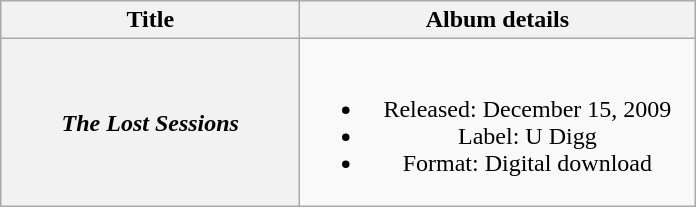<table class="wikitable plainrowheaders" style="text-align:center;">
<tr>
<th scope="col" rowspan="1" style="width:12em;">Title</th>
<th scope="col" rowspan="1" style="width:16em;">Album details</th>
</tr>
<tr>
<th scope="row"><em>The Lost Sessions</em></th>
<td><br><ul><li>Released: December 15, 2009</li><li>Label: U Digg</li><li>Format: Digital download</li></ul></td>
</tr>
</table>
